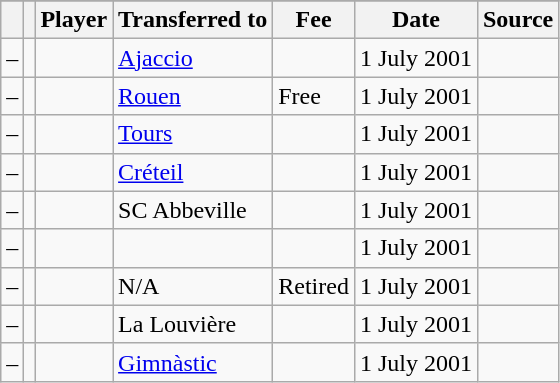<table class="wikitable plainrowheaders sortable">
<tr>
</tr>
<tr>
<th></th>
<th></th>
<th scope=col>Player</th>
<th !scope=col>Transferred to</th>
<th scope=col>Fee</th>
<th scope=col>Date</th>
<th scope=col>Source</th>
</tr>
<tr>
<td align=center>–</td>
<td align=center></td>
<td></td>
<td> <a href='#'>Ajaccio</a></td>
<td></td>
<td>1 July 2001</td>
<td></td>
</tr>
<tr>
<td align=center>–</td>
<td align=center></td>
<td></td>
<td> <a href='#'>Rouen</a></td>
<td>Free</td>
<td>1 July 2001</td>
<td></td>
</tr>
<tr>
<td align=center>–</td>
<td align=center></td>
<td></td>
<td> <a href='#'>Tours</a></td>
<td></td>
<td>1 July 2001</td>
<td></td>
</tr>
<tr>
<td align=center>–</td>
<td align=center></td>
<td></td>
<td> <a href='#'>Créteil</a></td>
<td></td>
<td>1 July 2001</td>
<td></td>
</tr>
<tr>
<td align=center>–</td>
<td align=center></td>
<td></td>
<td> SC Abbeville</td>
<td></td>
<td>1 July 2001</td>
<td></td>
</tr>
<tr>
<td align=center>–</td>
<td align=center></td>
<td></td>
<td></td>
<td></td>
<td>1 July 2001</td>
<td></td>
</tr>
<tr>
<td align=center>–</td>
<td align=center></td>
<td></td>
<td> N/A</td>
<td>Retired</td>
<td>1 July 2001</td>
<td></td>
</tr>
<tr>
<td align=center>–</td>
<td align=center></td>
<td></td>
<td> La Louvière</td>
<td></td>
<td>1 July 2001</td>
<td></td>
</tr>
<tr>
<td align=center>–</td>
<td align=center></td>
<td></td>
<td> <a href='#'>Gimnàstic</a></td>
<td></td>
<td>1 July 2001</td>
<td></td>
</tr>
</table>
